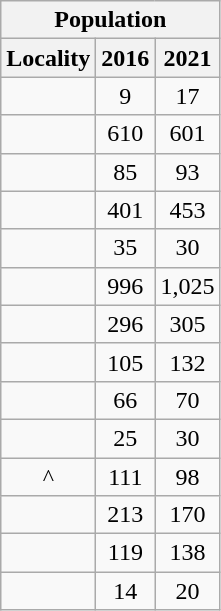<table class="wikitable" style="text-align:center;">
<tr>
<th colspan="3" style="text-align:center;  font-weight:bold">Population</th>
</tr>
<tr>
<th style="text-align:center; background:  font-weight:bold">Locality</th>
<th style="text-align:center; background:  font-weight:bold"><strong>2016</strong></th>
<th style="text-align:center; background:  font-weight:bold"><strong>2021</strong></th>
</tr>
<tr>
<td></td>
<td>9</td>
<td>17</td>
</tr>
<tr>
<td></td>
<td>610</td>
<td>601</td>
</tr>
<tr>
<td></td>
<td>85</td>
<td>93</td>
</tr>
<tr>
<td></td>
<td>401</td>
<td>453</td>
</tr>
<tr>
<td></td>
<td>35</td>
<td>30</td>
</tr>
<tr>
<td></td>
<td>996</td>
<td>1,025</td>
</tr>
<tr>
<td></td>
<td>296</td>
<td>305</td>
</tr>
<tr>
<td></td>
<td>105</td>
<td>132</td>
</tr>
<tr>
<td></td>
<td>66</td>
<td>70</td>
</tr>
<tr>
<td></td>
<td>25</td>
<td>30</td>
</tr>
<tr>
<td>^</td>
<td>111</td>
<td>98</td>
</tr>
<tr>
<td></td>
<td>213</td>
<td>170</td>
</tr>
<tr>
<td></td>
<td>119</td>
<td>138</td>
</tr>
<tr>
<td></td>
<td>14</td>
<td>20</td>
</tr>
</table>
